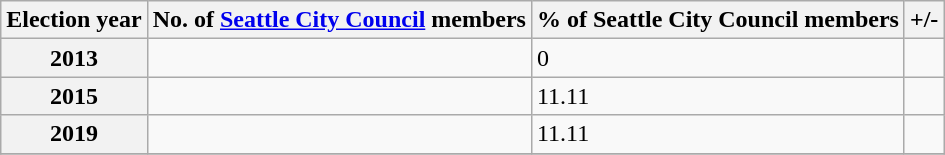<table class=wikitable>
<tr>
<th>Election year</th>
<th>No. of <a href='#'>Seattle City Council</a> members</th>
<th>% of Seattle City Council members</th>
<th>+/-</th>
</tr>
<tr>
<th>2013</th>
<td></td>
<td>0</td>
</tr>
<tr>
<th>2015</th>
<td></td>
<td>11.11</td>
<td></td>
</tr>
<tr>
<th>2019</th>
<td></td>
<td>11.11</td>
<td></td>
</tr>
<tr>
</tr>
</table>
